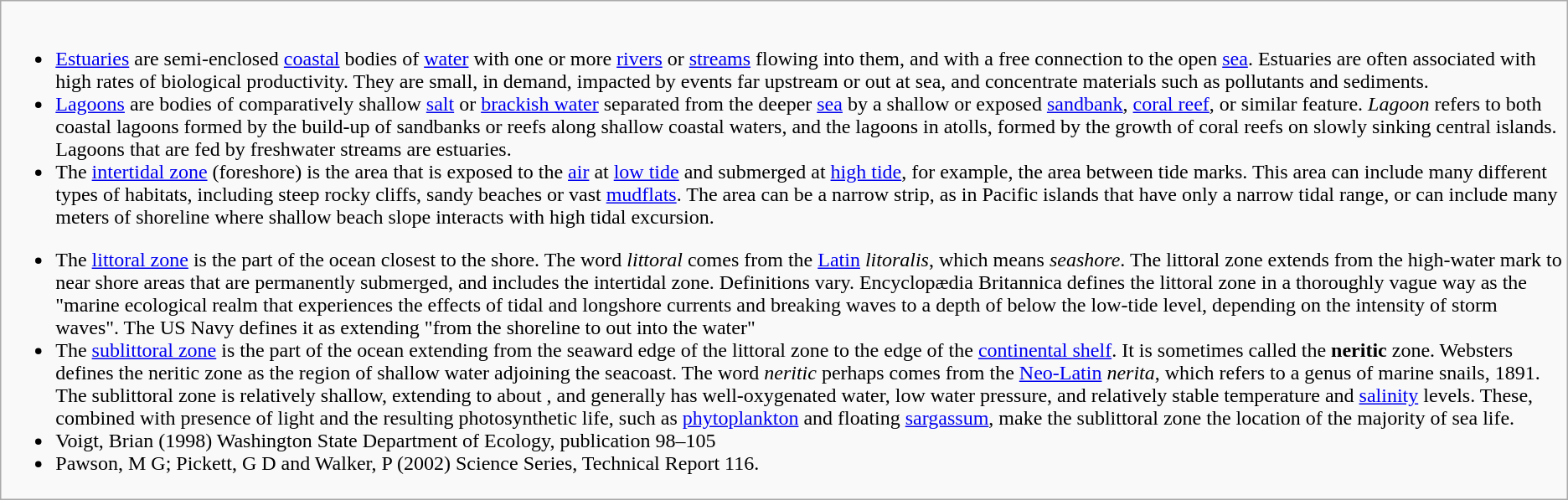<table class="wikitable">
<tr>
<td><br><ul><li><a href='#'>Estuaries</a> are semi-enclosed <a href='#'>coastal</a> bodies of <a href='#'>water</a> with one or more <a href='#'>rivers</a> or <a href='#'>streams</a> flowing into them, and with a free connection to the open <a href='#'>sea</a>. Estuaries are often associated with high rates of biological productivity. They are small, in demand, impacted by events far upstream or out at sea, and concentrate materials such as pollutants and sediments.</li><li><a href='#'>Lagoons</a> are bodies of comparatively shallow <a href='#'>salt</a> or <a href='#'>brackish water</a> separated from the deeper <a href='#'>sea</a> by a shallow or exposed <a href='#'>sandbank</a>, <a href='#'>coral reef</a>, or similar feature. <em>Lagoon</em> refers to both coastal lagoons formed by the build-up of sandbanks or reefs along shallow coastal waters, and the lagoons in atolls, formed by the growth of coral reefs on slowly sinking central islands. Lagoons that are fed by freshwater streams are estuaries.</li><li>The <a href='#'>intertidal zone</a> (foreshore) is the area that is exposed to the <a href='#'>air</a> at <a href='#'>low tide</a> and submerged at <a href='#'>high tide</a>, for example, the area between tide marks. This area can include many different types of habitats, including steep rocky cliffs, sandy beaches or vast <a href='#'>mudflats</a>. The area can be a narrow strip, as in Pacific islands that have only a narrow tidal range, or can include many meters of shoreline where shallow beach slope interacts with high tidal excursion.</li></ul><ul><li>The <a href='#'>littoral zone</a> is the part of the ocean closest to the shore. The word <em>littoral</em> comes from the <a href='#'>Latin</a> <em>litoralis</em>, which means <em>seashore</em>. The littoral zone extends from the high-water mark to near shore areas that are permanently submerged, and includes the intertidal zone. Definitions vary. Encyclopædia Britannica defines the littoral zone in a thoroughly vague way as the "marine ecological realm that experiences the effects of tidal and longshore currents and breaking waves to a depth of  below the low-tide level, depending on the intensity of storm waves". The US Navy defines it as extending "from the shoreline to  out into the water"</li><li>The <a href='#'>sublittoral zone</a> is the part of the ocean extending from the seaward edge of the littoral zone to the edge of the <a href='#'>continental shelf</a>. It is sometimes called the <strong>neritic</strong> zone. Websters defines the neritic zone as the region of shallow water adjoining the seacoast. The word <em>neritic</em> perhaps comes from the <a href='#'>Neo-Latin</a> <em>nerita</em>, which refers to a genus of marine snails, 1891. The sublittoral zone is relatively shallow, extending to about , and generally has well-oxygenated water, low water pressure, and relatively stable temperature and <a href='#'>salinity</a> levels. These, combined with presence of light and the resulting photosynthetic life, such as <a href='#'>phytoplankton</a> and floating <a href='#'>sargassum</a>, make the sublittoral zone the location of the majority of sea life.</li><li>Voigt, Brian (1998)   Washington State Department of Ecology, publication 98–105</li><li>Pawson, M G; Pickett, G D and Walker, P (2002)  Science Series, Technical Report 116.</li></ul></td>
</tr>
</table>
